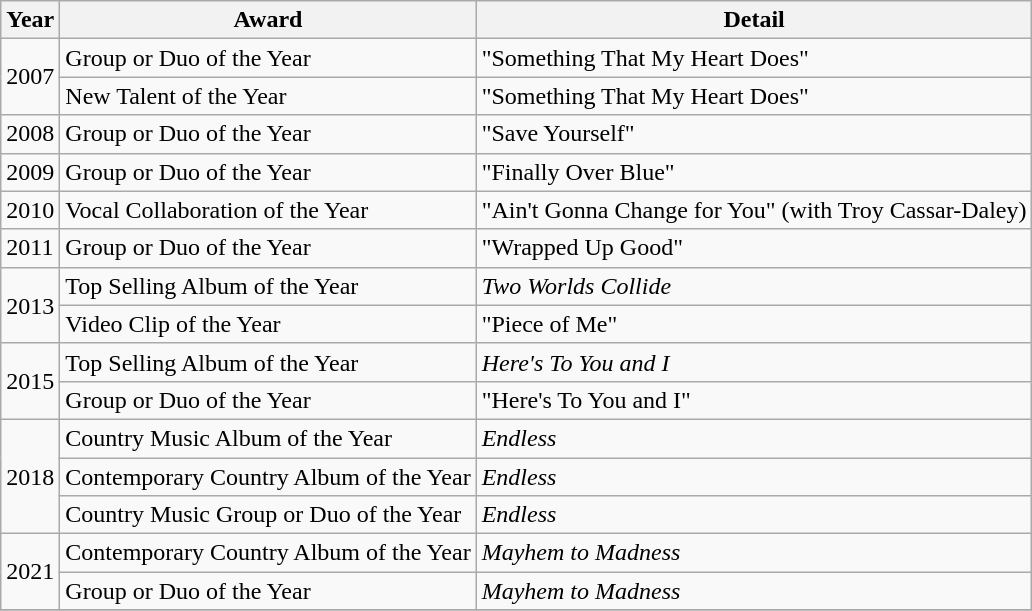<table class="wikitable">
<tr>
<th>Year</th>
<th>Award</th>
<th>Detail</th>
</tr>
<tr>
<td rowspan="2">2007</td>
<td>Group or Duo of the Year</td>
<td>"Something That My Heart Does"</td>
</tr>
<tr>
<td>New Talent of the Year</td>
<td>"Something That My Heart Does"</td>
</tr>
<tr>
<td>2008</td>
<td>Group or Duo of the Year</td>
<td>"Save Yourself"</td>
</tr>
<tr>
<td>2009</td>
<td>Group or Duo of the Year</td>
<td>"Finally Over Blue"</td>
</tr>
<tr>
<td>2010</td>
<td>Vocal Collaboration of the Year</td>
<td>"Ain't Gonna Change for You" (with Troy Cassar-Daley)</td>
</tr>
<tr>
<td>2011</td>
<td>Group or Duo of the Year</td>
<td>"Wrapped Up Good"</td>
</tr>
<tr>
<td rowspan="2">2013</td>
<td>Top Selling Album of the Year</td>
<td><em>Two Worlds Collide</em></td>
</tr>
<tr>
<td>Video Clip of the Year</td>
<td>"Piece of Me"</td>
</tr>
<tr>
<td rowspan="2">2015</td>
<td>Top Selling Album of the Year</td>
<td><em>Here's To You and I</em></td>
</tr>
<tr>
<td>Group or Duo of the Year</td>
<td>"Here's To You and I"</td>
</tr>
<tr>
<td rowspan="3">2018</td>
<td>Country Music Album of the Year</td>
<td><em>Endless</em></td>
</tr>
<tr>
<td>Contemporary Country Album of the Year</td>
<td><em>Endless</em></td>
</tr>
<tr>
<td>Country Music Group or Duo of the Year</td>
<td><em>Endless</em></td>
</tr>
<tr>
<td rowspan="2">2021</td>
<td>Contemporary Country Album of the Year</td>
<td><em>Mayhem to Madness</em></td>
</tr>
<tr>
<td>Group or Duo of the Year</td>
<td><em>Mayhem to Madness</em></td>
</tr>
<tr>
</tr>
</table>
